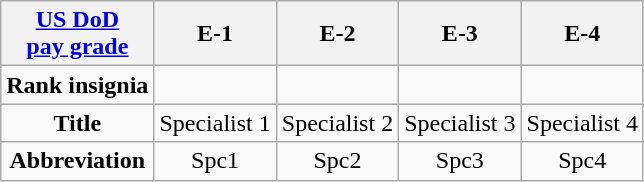<table class="wikitable">
<tr>
<th><a href='#'>US DoD<br>pay grade</a></th>
<th>E-1</th>
<th>E-2</th>
<th>E-3</th>
<th>E-4</th>
</tr>
<tr style="text-align:center;">
<td><strong>Rank insignia</strong></td>
<td></td>
<td></td>
<td></td>
<td></td>
</tr>
<tr style="text-align:center;">
<td><strong>Title</strong></td>
<td>Specialist 1</td>
<td>Specialist 2</td>
<td>Specialist 3</td>
<td>Specialist 4</td>
</tr>
<tr style="text-align:center;">
<td><strong>Abbreviation</strong></td>
<td>Spc1</td>
<td>Spc2</td>
<td>Spc3</td>
<td>Spc4</td>
</tr>
</table>
